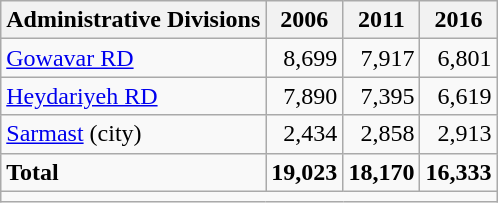<table class="wikitable">
<tr>
<th>Administrative Divisions</th>
<th>2006</th>
<th>2011</th>
<th>2016</th>
</tr>
<tr>
<td><a href='#'>Gowavar RD</a></td>
<td style="text-align: right;">8,699</td>
<td style="text-align: right;">7,917</td>
<td style="text-align: right;">6,801</td>
</tr>
<tr>
<td><a href='#'>Heydariyeh RD</a></td>
<td style="text-align: right;">7,890</td>
<td style="text-align: right;">7,395</td>
<td style="text-align: right;">6,619</td>
</tr>
<tr>
<td><a href='#'>Sarmast</a> (city)</td>
<td style="text-align: right;">2,434</td>
<td style="text-align: right;">2,858</td>
<td style="text-align: right;">2,913</td>
</tr>
<tr>
<td><strong>Total</strong></td>
<td style="text-align: right;"><strong>19,023</strong></td>
<td style="text-align: right;"><strong>18,170</strong></td>
<td style="text-align: right;"><strong>16,333</strong></td>
</tr>
<tr>
<td colspan=4></td>
</tr>
</table>
